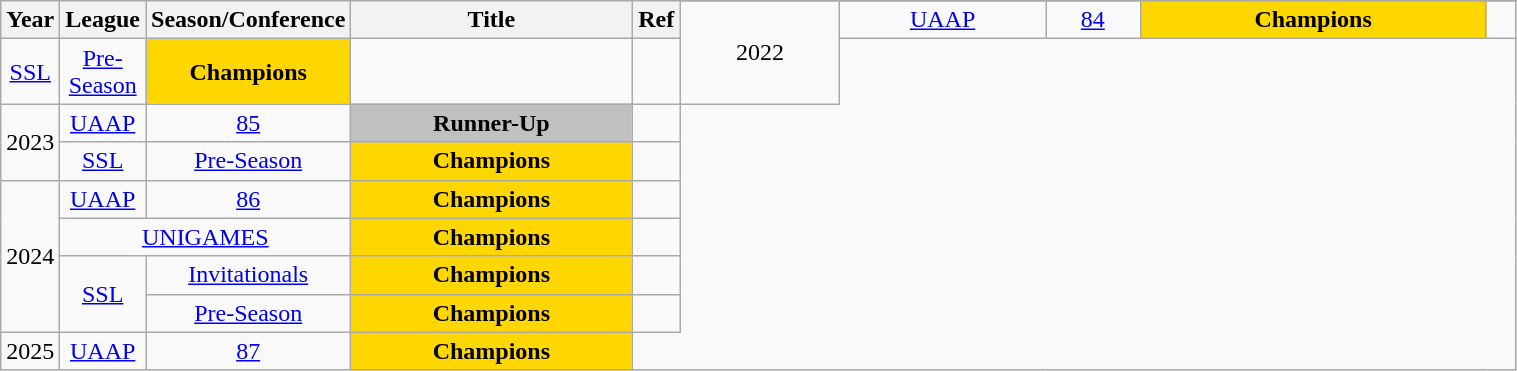<table class="wikitable sortable" style="text-align:center" width="80%">
<tr>
<th style="width:5px;" rowspan="2">Year</th>
<th style="width:25px;" rowspan="2">League</th>
<th style="width:100px;" rowspan="2">Season/Conference</th>
<th style="width:180px;" rowspan="2">Title</th>
<th style="width:25px;" rowspan="2">Ref</th>
</tr>
<tr>
<td rowspan="2">2022</td>
<td><a href='#'>UAAP</a></td>
<td><a href='#'>84</a></td>
<td style="background:gold"><strong>Champions</strong></td>
<td></td>
</tr>
<tr>
<td><a href='#'>SSL</a></td>
<td><a href='#'>Pre-Season</a></td>
<td style="background:gold"><strong>Champions</strong></td>
<td></td>
</tr>
<tr>
<td rowspan="2">2023</td>
<td><a href='#'>UAAP</a></td>
<td><a href='#'>85</a></td>
<td style="background:silver"><strong>Runner-Up</strong></td>
<td></td>
</tr>
<tr>
<td><a href='#'>SSL</a></td>
<td><a href='#'>Pre-Season</a></td>
<td style="background:gold"><strong>Champions</strong></td>
<td></td>
</tr>
<tr>
<td rowspan="4">2024</td>
<td><a href='#'>UAAP</a></td>
<td><a href='#'>86</a></td>
<td style="background:gold"><strong>Champions</strong></td>
<td></td>
</tr>
<tr>
<td colspan=2><a href='#'>UNIGAMES</a></td>
<td style="background:gold"><strong>Champions</strong></td>
<td></td>
</tr>
<tr>
<td rowspan=2><a href='#'>SSL</a></td>
<td><a href='#'>Invitationals</a></td>
<td style="background:gold"><strong>Champions</strong></td>
<td></td>
</tr>
<tr>
<td><a href='#'>Pre-Season</a></td>
<td style="background:gold"><strong>Champions</strong></td>
<td></td>
</tr>
<tr>
<td rowspan="2">2025</td>
<td><a href='#'>UAAP</a></td>
<td><a href='#'>87</a></td>
<td style="background:gold"><strong>Champions</strong></td>
</tr>
</table>
